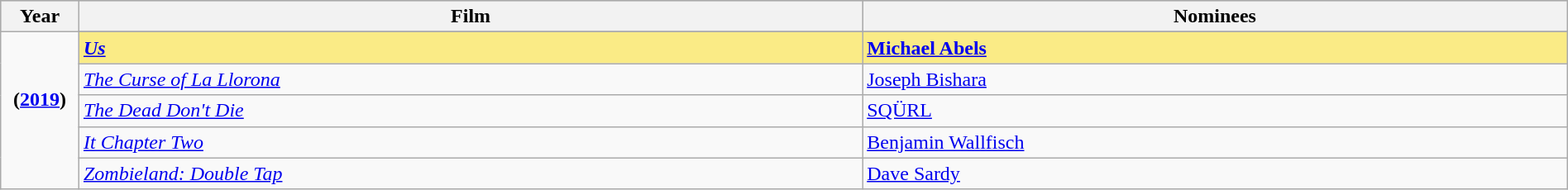<table class="wikitable" style="width:100%">
<tr bgcolor="#bebebe">
<th width="5%">Year</th>
<th width="50%">Film</th>
<th width="45%">Nominees</th>
</tr>
<tr>
<td rowspan=6 style="text-align:center"><strong>(<a href='#'>2019</a>)</strong><br> <br> </td>
</tr>
<tr style="background:#FAEB86">
<td><strong><em><a href='#'>Us</a></em></strong></td>
<td><strong><a href='#'>Michael Abels</a></strong></td>
</tr>
<tr>
<td><em><a href='#'>The Curse of La Llorona</a></em></td>
<td><a href='#'>Joseph Bishara</a></td>
</tr>
<tr>
<td><em><a href='#'>The Dead Don't Die</a></em></td>
<td><a href='#'>SQÜRL</a></td>
</tr>
<tr>
<td><em><a href='#'>It Chapter Two</a></em></td>
<td><a href='#'>Benjamin Wallfisch</a></td>
</tr>
<tr>
<td><em><a href='#'>Zombieland: Double Tap</a></em></td>
<td><a href='#'>Dave Sardy</a></td>
</tr>
</table>
